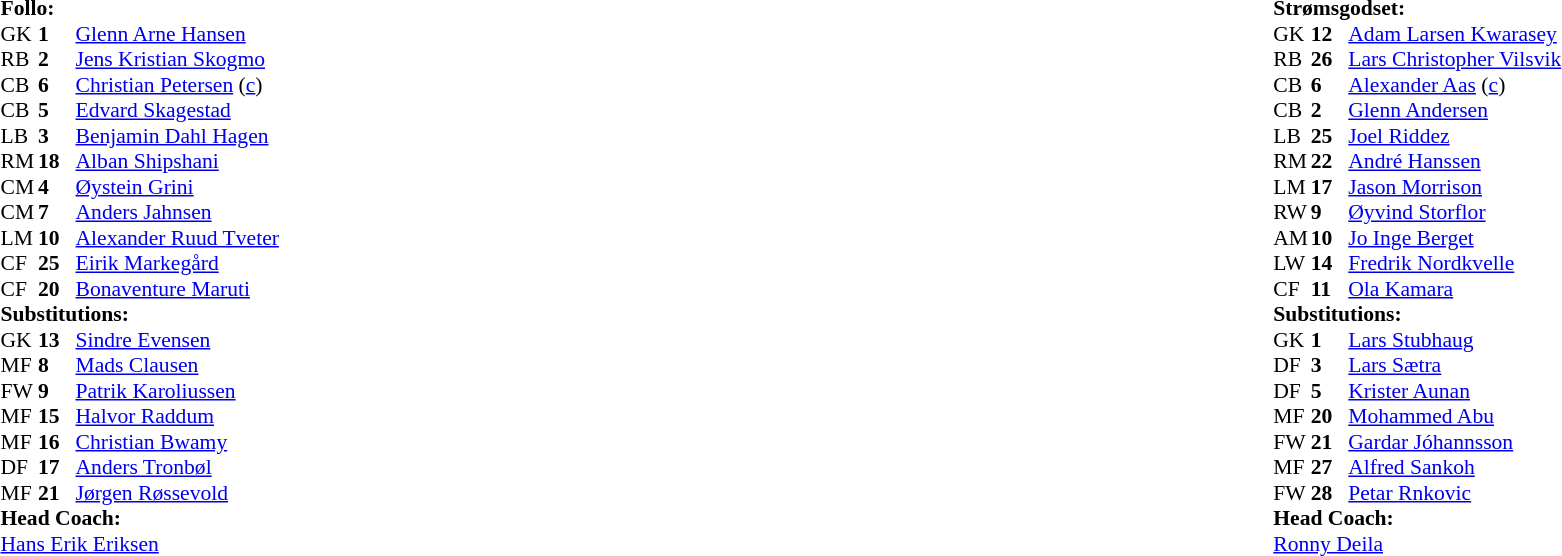<table width=100%>
<tr>
<td valign=top width=50%><br><table style=font-size:90% cellspacing=0 cellpadding=0>
<tr>
<td colspan="4"><strong>Follo:</strong></td>
</tr>
<tr>
<th width=25></th>
<th width=25></th>
</tr>
<tr>
<td>GK</td>
<td><strong>1</strong></td>
<td> <a href='#'>Glenn Arne Hansen</a></td>
</tr>
<tr>
<td>RB</td>
<td><strong>2</strong></td>
<td> <a href='#'>Jens Kristian Skogmo</a></td>
</tr>
<tr>
<td>CB</td>
<td><strong>6</strong></td>
<td> <a href='#'>Christian Petersen</a> (<a href='#'>c</a>)</td>
</tr>
<tr>
<td>CB</td>
<td><strong>5</strong></td>
<td> <a href='#'>Edvard Skagestad</a></td>
</tr>
<tr>
<td>LB</td>
<td><strong>3</strong></td>
<td> <a href='#'>Benjamin Dahl Hagen</a></td>
</tr>
<tr>
<td>RM</td>
<td><strong>18</strong></td>
<td> <a href='#'>Alban Shipshani</a> </td>
<td></td>
<td> </td>
</tr>
<tr>
<td>CM</td>
<td><strong>4</strong></td>
<td> <a href='#'>Øystein Grini</a> </td>
<td></td>
</tr>
<tr>
<td>CM</td>
<td><strong>7</strong></td>
<td> <a href='#'>Anders Jahnsen</a> </td>
<td></td>
<td> </td>
</tr>
<tr>
<td>LM</td>
<td><strong>10</strong></td>
<td> <a href='#'>Alexander Ruud Tveter</a></td>
</tr>
<tr>
<td>CF</td>
<td><strong>25</strong></td>
<td> <a href='#'>Eirik Markegård</a></td>
</tr>
<tr>
<td>CF</td>
<td><strong>20</strong></td>
<td> <a href='#'>Bonaventure Maruti</a> </td>
<td></td>
<td> </td>
</tr>
<tr>
<td colspan=3><strong>Substitutions:</strong></td>
</tr>
<tr>
<td>GK</td>
<td><strong>13</strong></td>
<td> <a href='#'>Sindre Evensen</a></td>
</tr>
<tr>
<td>MF</td>
<td><strong>8</strong></td>
<td> <a href='#'>Mads Clausen</a> </td>
<td></td>
<td> </td>
</tr>
<tr>
<td>FW</td>
<td><strong>9</strong></td>
<td> <a href='#'>Patrik Karoliussen</a> </td>
<td></td>
<td> </td>
</tr>
<tr>
<td>MF</td>
<td><strong>15</strong></td>
<td> <a href='#'>Halvor Raddum</a></td>
</tr>
<tr>
<td>MF</td>
<td><strong>16</strong></td>
<td> <a href='#'>Christian Bwamy</a> </td>
<td></td>
<td> </td>
</tr>
<tr>
<td>DF</td>
<td><strong>17</strong></td>
<td> <a href='#'>Anders Tronbøl</a></td>
</tr>
<tr>
<td>MF</td>
<td><strong>21</strong></td>
<td> <a href='#'>Jørgen Røssevold</a></td>
</tr>
<tr>
<td colspan=3><strong>Head Coach:</strong></td>
</tr>
<tr>
<td colspan=4> <a href='#'>Hans Erik Eriksen</a></td>
</tr>
</table>
</td>
<td valign="top" width="50%"><br><table style="font-size: 90%" cellspacing="0" cellpadding="0" align=center>
<tr>
<td colspan="4"><strong>Strømsgodset:</strong></td>
</tr>
<tr>
<th width=25></th>
<th width=25></th>
</tr>
<tr>
<td>GK</td>
<td><strong>12</strong></td>
<td> <a href='#'>Adam Larsen Kwarasey</a></td>
</tr>
<tr>
<td>RB</td>
<td><strong>26</strong></td>
<td> <a href='#'>Lars Christopher Vilsvik</a></td>
</tr>
<tr>
<td>CB</td>
<td><strong>6</strong></td>
<td> <a href='#'>Alexander Aas</a> (<a href='#'>c</a>)</td>
</tr>
<tr>
<td>CB</td>
<td><strong>2</strong></td>
<td> <a href='#'>Glenn Andersen</a></td>
</tr>
<tr>
<td>LB</td>
<td><strong>25</strong></td>
<td> <a href='#'>Joel Riddez</a></td>
</tr>
<tr>
<td>RM</td>
<td><strong>22</strong></td>
<td> <a href='#'>André Hanssen</a> </td>
<td></td>
<td> </td>
</tr>
<tr>
<td>LM</td>
<td><strong>17</strong></td>
<td> <a href='#'>Jason Morrison</a></td>
</tr>
<tr>
<td>RW</td>
<td><strong>9</strong></td>
<td> <a href='#'>Øyvind Storflor</a> </td>
<td></td>
<td> </td>
</tr>
<tr>
<td>AM</td>
<td><strong>10</strong></td>
<td> <a href='#'>Jo Inge Berget</a> </td>
<td></td>
<td> </td>
</tr>
<tr>
<td>LW</td>
<td><strong>14</strong></td>
<td> <a href='#'>Fredrik Nordkvelle</a></td>
</tr>
<tr>
<td>CF</td>
<td><strong>11</strong></td>
<td> <a href='#'>Ola Kamara</a></td>
</tr>
<tr>
<td colspan=3><strong>Substitutions:</strong></td>
</tr>
<tr>
<td>GK</td>
<td><strong>1</strong></td>
<td> <a href='#'>Lars Stubhaug</a></td>
</tr>
<tr>
<td>DF</td>
<td><strong>3</strong></td>
<td> <a href='#'>Lars Sætra</a></td>
</tr>
<tr>
<td>DF</td>
<td><strong>5</strong></td>
<td> <a href='#'>Krister Aunan</a></td>
</tr>
<tr>
<td>MF</td>
<td><strong>20</strong></td>
<td> <a href='#'>Mohammed Abu</a></td>
</tr>
<tr>
<td>FW</td>
<td><strong>21</strong></td>
<td> <a href='#'>Gardar Jóhannsson</a></td>
<td></td>
<td> </td>
</tr>
<tr>
<td>MF</td>
<td><strong>27</strong></td>
<td> <a href='#'>Alfred Sankoh</a></td>
<td></td>
<td> </td>
</tr>
<tr>
<td>FW</td>
<td><strong>28</strong></td>
<td> <a href='#'>Petar Rnkovic</a></td>
<td></td>
<td> </td>
</tr>
<tr>
<td colspan=3><strong>Head Coach:</strong></td>
</tr>
<tr>
<td colspan=4> <a href='#'>Ronny Deila</a></td>
</tr>
</table>
</td>
</tr>
</table>
